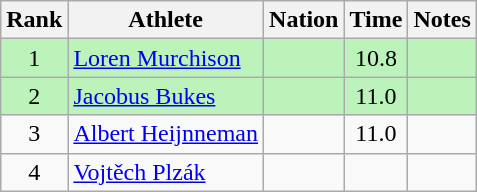<table class="wikitable sortable" style="text-align:center">
<tr>
<th>Rank</th>
<th>Athlete</th>
<th>Nation</th>
<th>Time</th>
<th>Notes</th>
</tr>
<tr bgcolor=bbf3bb>
<td>1</td>
<td align=left data-sort-value="Murchison, Loren"><a href='#'>Loren Murchison</a></td>
<td align=left></td>
<td>10.8</td>
<td></td>
</tr>
<tr bgcolor=bbf3bb>
<td>2</td>
<td align=left data-sort-value="Bukes, Jacobus"><a href='#'>Jacobus Bukes</a></td>
<td align=left></td>
<td>11.0</td>
<td></td>
</tr>
<tr>
<td>3</td>
<td align=left data-sort-value="Heijnneman, Albert"><a href='#'>Albert Heijnneman</a></td>
<td align=left></td>
<td>11.0</td>
<td></td>
</tr>
<tr>
<td>4</td>
<td align=left data-sort-value="Plzák, Vojtěch"><a href='#'>Vojtěch Plzák</a></td>
<td align=left></td>
<td></td>
<td></td>
</tr>
</table>
